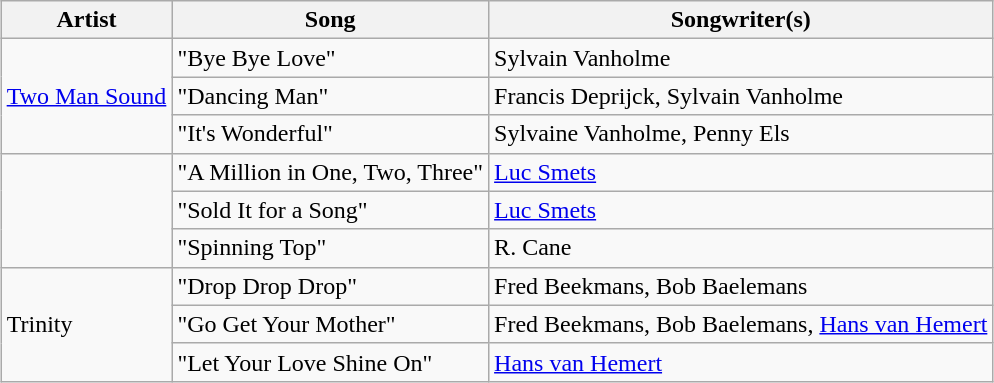<table class="sortable wikitable" style="margin: 1em auto 1em auto; text-align:left">
<tr>
<th>Artist</th>
<th>Song</th>
<th>Songwriter(s)</th>
</tr>
<tr>
<td rowspan="3"><a href='#'>Two Man Sound</a></td>
<td>"Bye Bye Love"</td>
<td>Sylvain Vanholme</td>
</tr>
<tr>
<td>"Dancing Man"</td>
<td>Francis Deprijck, Sylvain Vanholme</td>
</tr>
<tr>
<td>"It's Wonderful"</td>
<td>Sylvaine Vanholme, Penny Els</td>
</tr>
<tr>
<td rowspan="3"></td>
<td>"A Million in One, Two, Three"</td>
<td><a href='#'>Luc Smets</a></td>
</tr>
<tr>
<td>"Sold It for a Song"</td>
<td><a href='#'>Luc Smets</a></td>
</tr>
<tr>
<td>"Spinning Top"</td>
<td>R. Cane</td>
</tr>
<tr>
<td rowspan="3">Trinity</td>
<td>"Drop Drop Drop"</td>
<td>Fred Beekmans, Bob Baelemans</td>
</tr>
<tr>
<td>"Go Get Your Mother"</td>
<td>Fred Beekmans, Bob Baelemans, <a href='#'>Hans van Hemert</a></td>
</tr>
<tr>
<td>"Let Your Love Shine On"</td>
<td><a href='#'>Hans van Hemert</a></td>
</tr>
</table>
